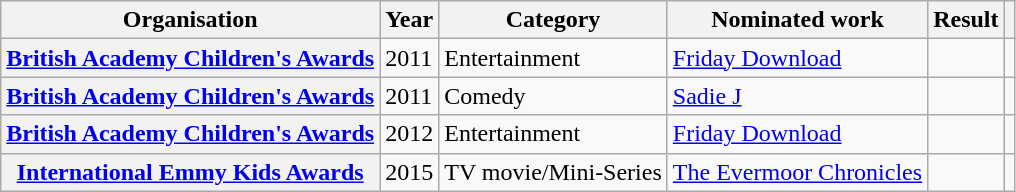<table class="wikitable sortable plainrowheaders">
<tr>
<th scope="col">Organisation</th>
<th scope="col">Year</th>
<th scope="col">Category</th>
<th scope="col">Nominated work</th>
<th scope="col">Result</th>
<th scope="col" class="unsortable"></th>
</tr>
<tr>
<th scope="row"><a href='#'>British Academy Children's Awards</a></th>
<td>2011</td>
<td>Entertainment</td>
<td><a href='#'>Friday Download</a></td>
<td></td>
<td></td>
</tr>
<tr>
<th scope="row"><a href='#'>British Academy Children's Awards</a></th>
<td>2011</td>
<td>Comedy</td>
<td><a href='#'>Sadie J</a></td>
<td></td>
<td></td>
</tr>
<tr>
<th scope="row"><a href='#'>British Academy Children's Awards</a></th>
<td>2012</td>
<td>Entertainment</td>
<td><a href='#'>Friday Download</a></td>
<td></td>
<td></td>
</tr>
<tr>
<th scope="row"><a href='#'>International Emmy Kids Awards</a></th>
<td>2015</td>
<td>TV movie/Mini-Series</td>
<td><a href='#'>The Evermoor Chronicles</a></td>
<td></td>
<td></td>
</tr>
</table>
